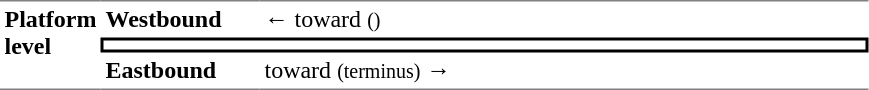<table cellpadding="3" cellspacing="0" border="0">
<tr>
<td rowspan="3" width="50" style="border-top-color: gray; border-bottom-color: gray; border-top-width: 1px; border-bottom-width: 1px; border-top-style: solid; border-bottom-style: solid;" valign="top"><strong>Platform level</strong></td>
<td width="100" style="border-top-color: gray; border-top-width: 1px; border-top-style: solid;"><strong>Westbound</strong></td>
<td width="400" style="border-top-color: gray; border-top-width: 1px; border-top-style: solid;">←  toward  <small>()</small></td>
</tr>
<tr>
<td colspan="2" style="border: 2px solid black; border-image: none; text-align: center;"></td>
</tr>
<tr>
<td style="border-bottom-color: gray; border-bottom-width: 1px; border-bottom-style: solid;"><strong>Eastbound</strong></td>
<td style="border-bottom-color: gray; border-bottom-width: 1px; border-bottom-style: solid;"> toward  <small>(terminus)</small> →</td>
</tr>
</table>
